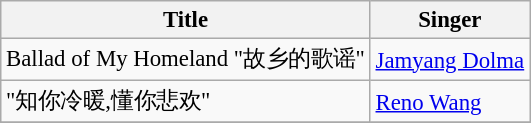<table class="wikitable" style="font-size:95%;">
<tr>
<th>Title</th>
<th>Singer</th>
</tr>
<tr>
<td>Ballad of My Homeland "故乡的歌谣"</td>
<td><a href='#'>Jamyang Dolma</a></td>
</tr>
<tr>
<td>"知你冷暖,懂你悲欢"</td>
<td><a href='#'>Reno Wang</a></td>
</tr>
<tr>
</tr>
</table>
